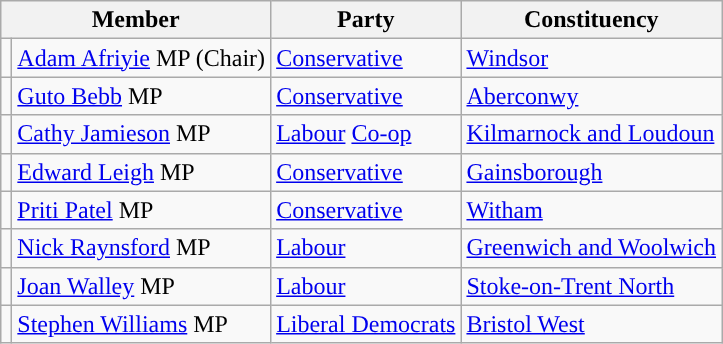<table class="wikitable">
<tr>
<th colspan="2" valign="top">Member</th>
<th valign="top">Party</th>
<th valign="top">Constituency</th>
</tr>
<tr>
<td style="color:inherit;background:"></td>
<td><a href='#'>Adam Afriyie</a> MP (Chair)</td>
<td><a href='#'>Conservative</a></td>
<td><a href='#'>Windsor</a></td>
</tr>
<tr>
<td style="color:inherit;background:"></td>
<td><a href='#'>Guto Bebb</a> MP</td>
<td><a href='#'>Conservative</a></td>
<td><a href='#'>Aberconwy</a></td>
</tr>
<tr>
<td style="color:inherit;background:"></td>
<td><a href='#'>Cathy Jamieson</a> MP</td>
<td><a href='#'>Labour</a> <a href='#'>Co-op</a></td>
<td><a href='#'>Kilmarnock and Loudoun</a></td>
</tr>
<tr>
<td style="color:inherit;background:"></td>
<td><a href='#'>Edward Leigh</a> MP</td>
<td><a href='#'>Conservative</a></td>
<td><a href='#'>Gainsborough</a></td>
</tr>
<tr>
<td style="color:inherit;background:"></td>
<td><a href='#'>Priti Patel</a> MP</td>
<td><a href='#'>Conservative</a></td>
<td><a href='#'>Witham</a></td>
</tr>
<tr>
<td style="color:inherit;background:"></td>
<td><a href='#'>Nick Raynsford</a> MP</td>
<td><a href='#'>Labour</a></td>
<td><a href='#'>Greenwich and Woolwich</a></td>
</tr>
<tr>
<td style="color:inherit;background:"></td>
<td><a href='#'>Joan Walley</a> MP</td>
<td><a href='#'>Labour</a></td>
<td><a href='#'>Stoke-on-Trent North</a></td>
</tr>
<tr>
<td style="color:inherit;background:"></td>
<td><a href='#'>Stephen Williams</a> MP</td>
<td><a href='#'>Liberal Democrats</a></td>
<td><a href='#'>Bristol West</a></td>
</tr>
</table>
